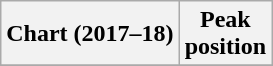<table class="wikitable sortable plainrowheaders">
<tr>
<th>Chart (2017–18)</th>
<th>Peak<br>position</th>
</tr>
<tr>
</tr>
</table>
